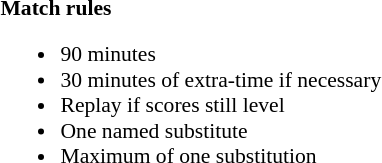<table width=100% style="font-size: 90%">
<tr>
<td width=50% valign=top><br><strong>Match rules</strong><ul><li>90 minutes</li><li>30 minutes of extra-time if necessary</li><li>Replay if scores still level</li><li>One named substitute</li><li>Maximum of one substitution</li></ul></td>
</tr>
</table>
